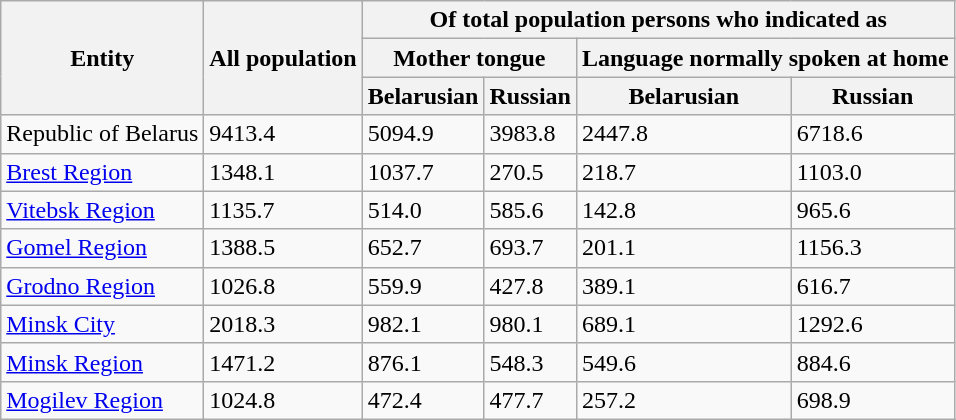<table class="wikitable sortable">
<tr>
<th rowspan=3>Entity</th>
<th rowspan=3>All population</th>
<th colspan=4>Of total population persons who indicated as</th>
</tr>
<tr>
<th colspan=2>Mother tongue</th>
<th colspan=2>Language normally spoken at home</th>
</tr>
<tr>
<th>Belarusian</th>
<th>Russian</th>
<th>Belarusian</th>
<th>Russian</th>
</tr>
<tr>
<td>Republic of Belarus</td>
<td>9413.4</td>
<td>5094.9</td>
<td>3983.8</td>
<td>2447.8</td>
<td>6718.6</td>
</tr>
<tr>
<td><a href='#'>Brest Region</a></td>
<td>1348.1</td>
<td>1037.7</td>
<td>270.5</td>
<td>218.7</td>
<td>1103.0</td>
</tr>
<tr>
<td><a href='#'>Vitebsk Region</a></td>
<td>1135.7</td>
<td>514.0</td>
<td>585.6</td>
<td>142.8</td>
<td>965.6</td>
</tr>
<tr>
<td><a href='#'>Gomel Region</a></td>
<td>1388.5</td>
<td>652.7</td>
<td>693.7</td>
<td>201.1</td>
<td>1156.3</td>
</tr>
<tr>
<td><a href='#'>Grodno Region</a></td>
<td>1026.8</td>
<td>559.9</td>
<td>427.8</td>
<td>389.1</td>
<td>616.7</td>
</tr>
<tr>
<td><a href='#'>Minsk City</a></td>
<td>2018.3</td>
<td>982.1</td>
<td>980.1</td>
<td>689.1</td>
<td>1292.6</td>
</tr>
<tr>
<td><a href='#'>Minsk Region</a></td>
<td>1471.2</td>
<td>876.1</td>
<td>548.3</td>
<td>549.6</td>
<td>884.6</td>
</tr>
<tr>
<td><a href='#'>Mogilev Region</a></td>
<td>1024.8</td>
<td>472.4</td>
<td>477.7</td>
<td>257.2</td>
<td>698.9</td>
</tr>
</table>
